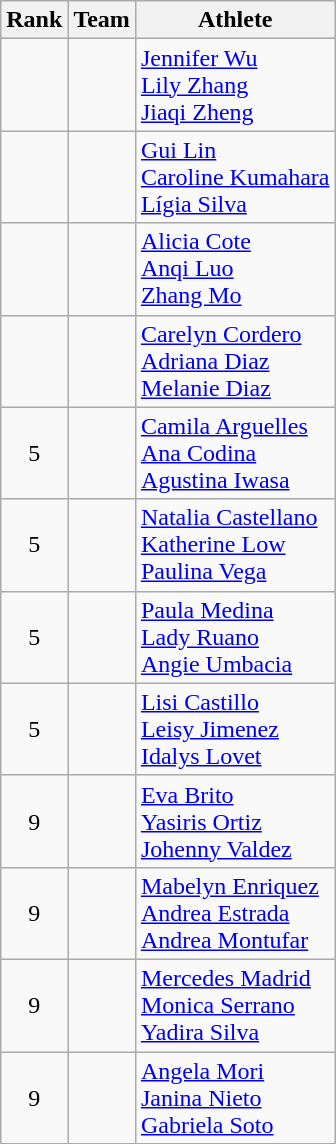<table class="wikitable sortable" style="text-align:center">
<tr>
<th>Rank</th>
<th>Team</th>
<th class="unsortable">Athlete</th>
</tr>
<tr>
<td></td>
<td align="left"></td>
<td align="left"><a href='#'>Jennifer Wu</a><br><a href='#'>Lily Zhang</a><br><a href='#'>Jiaqi Zheng</a></td>
</tr>
<tr>
<td></td>
<td align="left"></td>
<td align="left"><a href='#'>Gui Lin</a><br><a href='#'>Caroline Kumahara</a><br><a href='#'>Lígia Silva</a></td>
</tr>
<tr>
<td></td>
<td align="left"></td>
<td align="left"><a href='#'>Alicia Cote</a><br><a href='#'>Anqi Luo</a><br><a href='#'>Zhang Mo</a></td>
</tr>
<tr>
<td></td>
<td align="left"></td>
<td align="left"><a href='#'>Carelyn Cordero</a><br><a href='#'>Adriana Diaz</a><br><a href='#'>Melanie Diaz</a></td>
</tr>
<tr>
<td>5</td>
<td align="left"></td>
<td align="left"><a href='#'>Camila Arguelles</a><br><a href='#'>Ana Codina</a><br><a href='#'>Agustina Iwasa</a></td>
</tr>
<tr>
<td>5</td>
<td align="left"></td>
<td align="left"><a href='#'>Natalia Castellano</a><br><a href='#'>Katherine Low</a><br><a href='#'>Paulina Vega</a></td>
</tr>
<tr>
<td>5</td>
<td align="left"></td>
<td align="left"><a href='#'>Paula Medina</a><br><a href='#'>Lady Ruano</a><br><a href='#'>Angie Umbacia</a></td>
</tr>
<tr>
<td>5</td>
<td align="left"></td>
<td align="left"><a href='#'>Lisi Castillo</a><br><a href='#'>Leisy Jimenez</a><br><a href='#'>Idalys Lovet</a></td>
</tr>
<tr>
<td>9</td>
<td align="left"></td>
<td align="left"><a href='#'>Eva Brito</a><br><a href='#'>Yasiris Ortiz</a><br><a href='#'>Johenny Valdez</a></td>
</tr>
<tr>
<td>9</td>
<td align="left"></td>
<td align="left"><a href='#'>Mabelyn Enriquez</a><br><a href='#'>Andrea Estrada</a><br><a href='#'>Andrea Montufar</a></td>
</tr>
<tr>
<td>9</td>
<td align="left"></td>
<td align="left"><a href='#'>Mercedes Madrid</a><br><a href='#'>Monica Serrano</a><br><a href='#'>Yadira Silva</a></td>
</tr>
<tr>
<td>9</td>
<td align="left"></td>
<td align="left"><a href='#'>Angela Mori</a><br><a href='#'>Janina Nieto</a><br><a href='#'>Gabriela Soto</a></td>
</tr>
</table>
